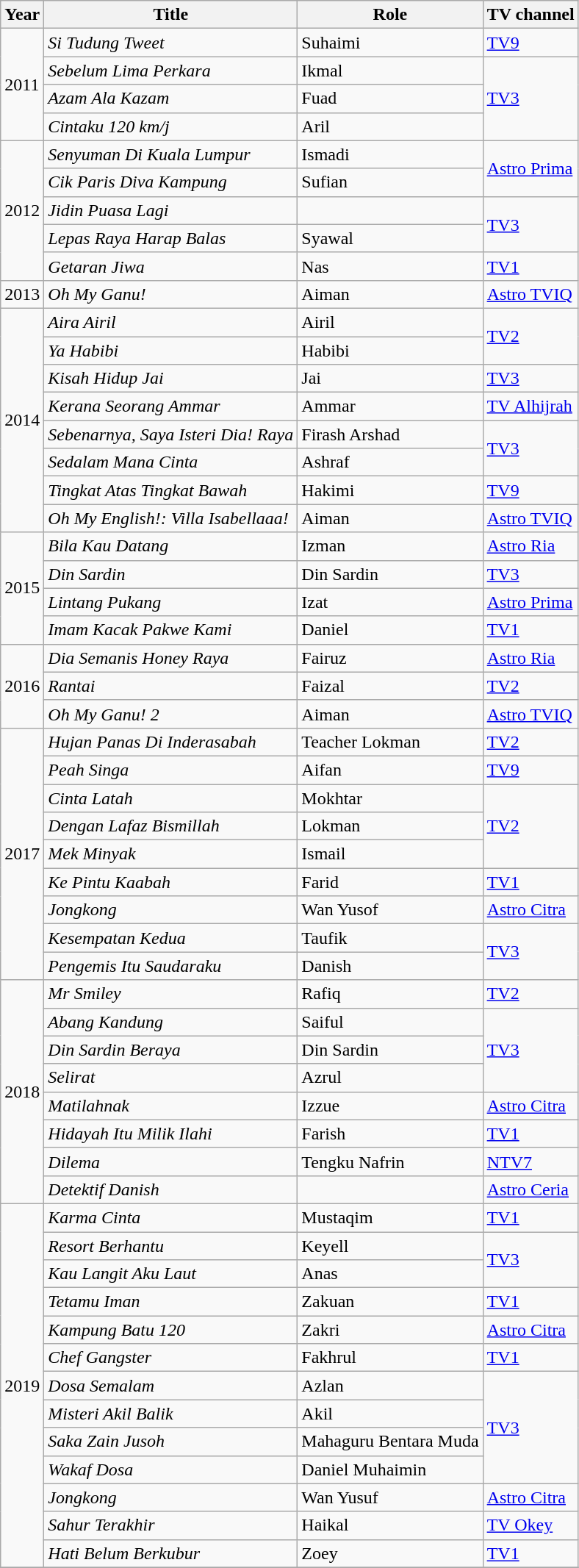<table class="wikitable">
<tr>
<th>Year</th>
<th>Title</th>
<th>Role</th>
<th>TV channel</th>
</tr>
<tr>
<td rowspan="4">2011</td>
<td><em>Si Tudung Tweet</em></td>
<td>Suhaimi</td>
<td><a href='#'>TV9</a></td>
</tr>
<tr>
<td><em>Sebelum Lima Perkara</em></td>
<td>Ikmal</td>
<td rowspan="3"><a href='#'>TV3</a></td>
</tr>
<tr>
<td><em>Azam Ala Kazam</em></td>
<td>Fuad</td>
</tr>
<tr>
<td><em>Cintaku 120 km/j</em></td>
<td>Aril</td>
</tr>
<tr>
<td rowspan="5">2012</td>
<td><em>Senyuman Di Kuala Lumpur</em></td>
<td>Ismadi</td>
<td rowspan="2"><a href='#'>Astro Prima</a></td>
</tr>
<tr>
<td><em>Cik Paris Diva Kampung</em></td>
<td>Sufian</td>
</tr>
<tr>
<td><em>Jidin Puasa Lagi</em></td>
<td></td>
<td rowspan="2"><a href='#'>TV3</a></td>
</tr>
<tr>
<td><em>Lepas Raya Harap Balas</em></td>
<td>Syawal</td>
</tr>
<tr>
<td><em>Getaran Jiwa</em></td>
<td>Nas</td>
<td><a href='#'>TV1</a></td>
</tr>
<tr>
<td>2013</td>
<td><em>Oh My Ganu!</em></td>
<td>Aiman</td>
<td><a href='#'>Astro TVIQ</a></td>
</tr>
<tr>
<td rowspan="8">2014</td>
<td><em>Aira Airil</em></td>
<td>Airil</td>
<td rowspan=2><a href='#'>TV2</a></td>
</tr>
<tr>
<td><em>Ya Habibi</em></td>
<td>Habibi</td>
</tr>
<tr>
<td><em>Kisah Hidup Jai</em></td>
<td>Jai</td>
<td><a href='#'>TV3</a></td>
</tr>
<tr>
<td><em>Kerana Seorang Ammar</em></td>
<td>Ammar</td>
<td><a href='#'>TV Alhijrah</a></td>
</tr>
<tr>
<td><em>Sebenarnya, Saya Isteri Dia! Raya</em></td>
<td>Firash Arshad</td>
<td rowspan="2"><a href='#'>TV3</a></td>
</tr>
<tr>
<td><em>Sedalam Mana Cinta</em></td>
<td>Ashraf</td>
</tr>
<tr>
<td><em>Tingkat Atas Tingkat Bawah</em></td>
<td>Hakimi</td>
<td><a href='#'>TV9</a></td>
</tr>
<tr>
<td><em>Oh My English!: Villa Isabellaaa!</em></td>
<td>Aiman</td>
<td><a href='#'>Astro TVIQ</a></td>
</tr>
<tr>
<td rowspan="4">2015</td>
<td><em>Bila Kau Datang</em></td>
<td>Izman</td>
<td><a href='#'>Astro Ria</a></td>
</tr>
<tr>
<td><em>Din Sardin</em></td>
<td>Din Sardin</td>
<td><a href='#'>TV3</a></td>
</tr>
<tr>
<td><em>Lintang Pukang</em></td>
<td>Izat</td>
<td><a href='#'>Astro Prima</a></td>
</tr>
<tr>
<td><em>Imam Kacak Pakwe Kami</em></td>
<td>Daniel</td>
<td><a href='#'>TV1</a></td>
</tr>
<tr>
<td rowspan="3">2016</td>
<td><em>Dia Semanis Honey Raya</em></td>
<td>Fairuz</td>
<td><a href='#'>Astro Ria</a></td>
</tr>
<tr>
<td><em>Rantai</em></td>
<td>Faizal</td>
<td><a href='#'>TV2</a></td>
</tr>
<tr>
<td><em>Oh My Ganu! 2</em></td>
<td>Aiman</td>
<td><a href='#'>Astro TVIQ</a></td>
</tr>
<tr>
<td rowspan="9">2017</td>
<td><em>Hujan Panas Di Inderasabah</em></td>
<td>Teacher Lokman</td>
<td><a href='#'>TV2</a></td>
</tr>
<tr>
<td><em>Peah Singa</em></td>
<td>Aifan</td>
<td><a href='#'>TV9</a></td>
</tr>
<tr>
<td><em>Cinta Latah</em></td>
<td>Mokhtar</td>
<td rowspan="3"><a href='#'>TV2</a></td>
</tr>
<tr>
<td><em>Dengan Lafaz Bismillah</em></td>
<td>Lokman</td>
</tr>
<tr>
<td><em>Mek Minyak</em></td>
<td>Ismail</td>
</tr>
<tr>
<td><em>Ke Pintu Kaabah</em></td>
<td>Farid</td>
<td><a href='#'>TV1</a></td>
</tr>
<tr>
<td><em>Jongkong</em></td>
<td>Wan Yusof</td>
<td><a href='#'>Astro Citra</a></td>
</tr>
<tr>
<td><em>Kesempatan Kedua</em></td>
<td>Taufik</td>
<td rowspan=2><a href='#'>TV3</a></td>
</tr>
<tr>
<td><em>Pengemis Itu Saudaraku</em></td>
<td>Danish</td>
</tr>
<tr>
<td rowspan="8">2018</td>
<td><em>Mr Smiley</em></td>
<td>Rafiq</td>
<td><a href='#'>TV2</a></td>
</tr>
<tr>
<td><em>Abang Kandung</em></td>
<td>Saiful</td>
<td rowspan="3"><a href='#'>TV3</a></td>
</tr>
<tr>
<td><em>Din Sardin Beraya</em></td>
<td>Din Sardin</td>
</tr>
<tr>
<td><em>Selirat</em></td>
<td>Azrul</td>
</tr>
<tr>
<td><em>Matilahnak</em></td>
<td>Izzue</td>
<td><a href='#'>Astro Citra</a></td>
</tr>
<tr>
<td><em>Hidayah Itu Milik Ilahi</em></td>
<td>Farish</td>
<td><a href='#'>TV1</a></td>
</tr>
<tr>
<td><em>Dilema</em></td>
<td>Tengku Nafrin</td>
<td><a href='#'>NTV7</a></td>
</tr>
<tr>
<td><em>Detektif Danish</em></td>
<td></td>
<td><a href='#'>Astro Ceria</a></td>
</tr>
<tr>
<td rowspan="13">2019</td>
<td><em>Karma Cinta</em></td>
<td>Mustaqim</td>
<td><a href='#'>TV1</a></td>
</tr>
<tr>
<td><em>Resort Berhantu</em></td>
<td>Keyell</td>
<td rowspan="2"><a href='#'>TV3</a></td>
</tr>
<tr>
<td><em>Kau Langit Aku Laut</em></td>
<td>Anas</td>
</tr>
<tr>
<td><em>Tetamu Iman</em></td>
<td>Zakuan</td>
<td><a href='#'>TV1</a></td>
</tr>
<tr>
<td><em>Kampung Batu 120</em></td>
<td>Zakri</td>
<td><a href='#'>Astro Citra</a></td>
</tr>
<tr>
<td><em>Chef Gangster</em></td>
<td>Fakhrul</td>
<td><a href='#'>TV1</a></td>
</tr>
<tr>
<td><em>Dosa Semalam</em></td>
<td>Azlan</td>
<td rowspan="4"><a href='#'>TV3</a></td>
</tr>
<tr>
<td><em>Misteri Akil Balik</em></td>
<td>Akil</td>
</tr>
<tr>
<td><em>Saka Zain Jusoh</em></td>
<td>Mahaguru Bentara Muda</td>
</tr>
<tr>
<td><em>Wakaf Dosa</em></td>
<td>Daniel Muhaimin</td>
</tr>
<tr>
<td><em>Jongkong</em></td>
<td>Wan Yusuf</td>
<td><a href='#'>Astro Citra</a></td>
</tr>
<tr>
<td><em>Sahur Terakhir</em></td>
<td>Haikal</td>
<td><a href='#'>TV Okey</a></td>
</tr>
<tr>
<td><em>Hati Belum Berkubur</em></td>
<td>Zoey</td>
<td><a href='#'>TV1</a></td>
</tr>
<tr>
</tr>
</table>
